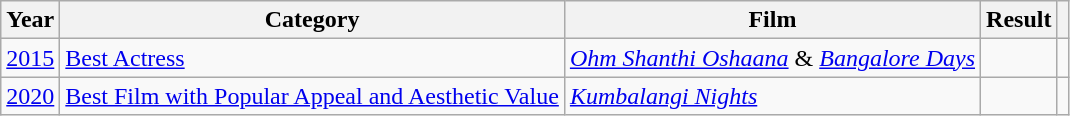<table class="wikitable sortable plainrowheaders">
<tr>
<th scope="col">Year</th>
<th scope="col">Category</th>
<th scope="col">Film</th>
<th scope="col">Result</th>
<th scope="col" class="unsortable"></th>
</tr>
<tr>
<td><a href='#'>2015</a></td>
<td><a href='#'>Best Actress</a></td>
<td><em><a href='#'>Ohm Shanthi Oshaana</a></em> & <em><a href='#'>Bangalore Days</a></em></td>
<td></td>
<td></td>
</tr>
<tr>
<td><a href='#'>2020</a></td>
<td><a href='#'>Best Film with Popular Appeal and Aesthetic Value</a></td>
<td><em><a href='#'>Kumbalangi Nights</a></em></td>
<td></td>
<td></td>
</tr>
</table>
